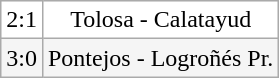<table class="wikitable">
<tr align=center bgcolor=white>
<td>2:1</td>
<td>Tolosa - Calatayud</td>
</tr>
<tr align=center bgcolor=#F5F5F5>
<td>3:0</td>
<td>Pontejos - Logroñés Pr.</td>
</tr>
</table>
